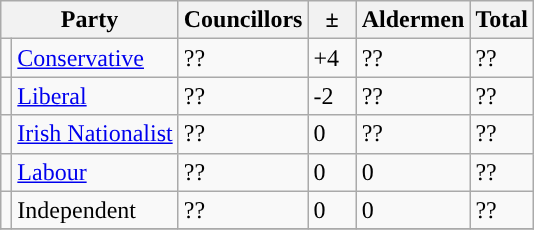<table class="wikitable">
<tr>
<th colspan="2">Party</th>
<th>Councillors</th>
<th>  ±  </th>
<th>Aldermen</th>
<th>Total</th>
</tr>
<tr>
<td style="background-color: "></td>
<td><a href='#'>Conservative</a></td>
<td>??</td>
<td>+4</td>
<td>??</td>
<td>??</td>
</tr>
<tr>
<td style="background-color: "></td>
<td><a href='#'>Liberal</a></td>
<td>??</td>
<td>-2</td>
<td>??</td>
<td>??</td>
</tr>
<tr>
<td style="background-color: "></td>
<td><a href='#'>Irish Nationalist</a></td>
<td>??</td>
<td>0</td>
<td>??</td>
<td>??</td>
</tr>
<tr>
<td style="background-color: "></td>
<td><a href='#'>Labour</a></td>
<td>??</td>
<td>0</td>
<td>0</td>
<td>??</td>
</tr>
<tr>
<td style="background-color: "></td>
<td>Independent</td>
<td>??</td>
<td>0</td>
<td>0</td>
<td>??</td>
</tr>
<tr>
</tr>
</table>
